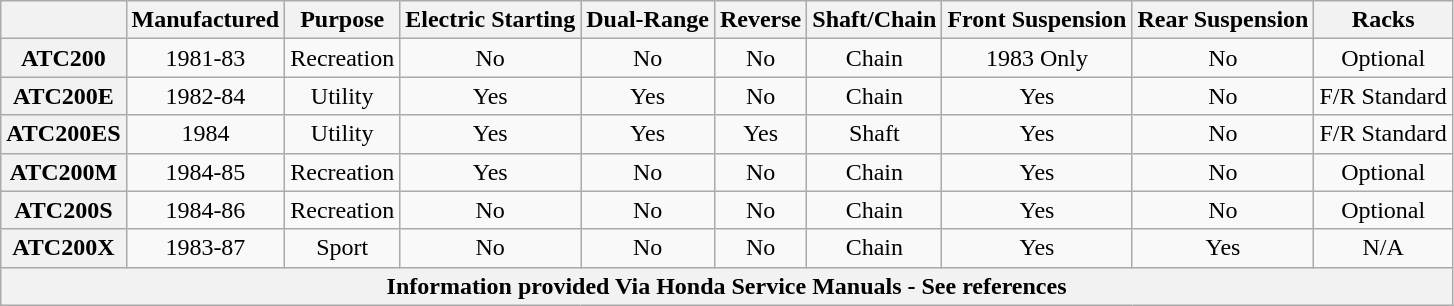<table class="wikitable" style="text-align: center;">
<tr>
<th></th>
<th>Manufactured</th>
<th>Purpose</th>
<th>Electric Starting</th>
<th>Dual-Range</th>
<th>Reverse</th>
<th>Shaft/Chain</th>
<th>Front Suspension</th>
<th>Rear Suspension</th>
<th>Racks</th>
</tr>
<tr>
<th>ATC200</th>
<td>1981-83</td>
<td>Recreation</td>
<td>No</td>
<td>No</td>
<td>No</td>
<td>Chain</td>
<td>1983 Only</td>
<td>No</td>
<td>Optional</td>
</tr>
<tr>
<th>ATC200E</th>
<td>1982-84</td>
<td>Utility</td>
<td>Yes</td>
<td>Yes</td>
<td>No</td>
<td>Chain</td>
<td>Yes</td>
<td>No</td>
<td>F/R Standard</td>
</tr>
<tr>
<th>ATC200ES</th>
<td>1984</td>
<td>Utility</td>
<td>Yes</td>
<td>Yes</td>
<td>Yes</td>
<td>Shaft</td>
<td>Yes</td>
<td>No</td>
<td>F/R Standard</td>
</tr>
<tr>
<th>ATC200M</th>
<td>1984-85</td>
<td>Recreation</td>
<td>Yes</td>
<td>No</td>
<td>No</td>
<td>Chain</td>
<td>Yes</td>
<td>No</td>
<td>Optional</td>
</tr>
<tr>
<th>ATC200S</th>
<td>1984-86</td>
<td>Recreation</td>
<td>No</td>
<td>No</td>
<td>No</td>
<td>Chain</td>
<td>Yes</td>
<td>No</td>
<td>Optional</td>
</tr>
<tr>
<th>ATC200X</th>
<td>1983-87</td>
<td>Sport</td>
<td>No</td>
<td>No</td>
<td>No</td>
<td>Chain</td>
<td>Yes</td>
<td>Yes</td>
<td>N/A</td>
</tr>
<tr>
<th colspan="10">Information provided Via Honda Service Manuals - See references</th>
</tr>
</table>
